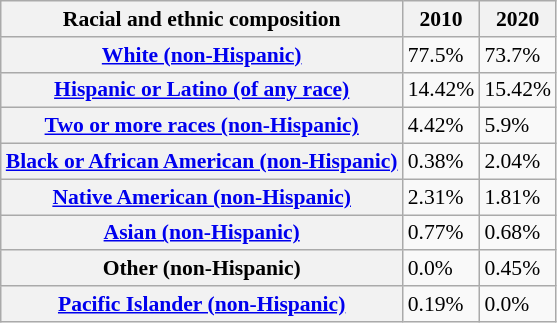<table class="wikitable sortable collapsible" style="font-size: 90%;">
<tr>
<th>Racial and ethnic composition</th>
<th>2010</th>
<th>2020</th>
</tr>
<tr>
<th><a href='#'>White (non-Hispanic)</a></th>
<td>77.5%</td>
<td>73.7%</td>
</tr>
<tr>
<th><a href='#'>Hispanic or Latino (of any race)</a></th>
<td>14.42%</td>
<td>15.42%</td>
</tr>
<tr>
<th><a href='#'>Two or more races (non-Hispanic)</a></th>
<td>4.42%</td>
<td>5.9%</td>
</tr>
<tr>
<th><a href='#'>Black or African American (non-Hispanic)</a></th>
<td>0.38%</td>
<td>2.04%</td>
</tr>
<tr>
<th><a href='#'>Native American (non-Hispanic)</a></th>
<td>2.31%</td>
<td>1.81%</td>
</tr>
<tr>
<th><a href='#'>Asian (non-Hispanic)</a></th>
<td>0.77%</td>
<td>0.68%</td>
</tr>
<tr>
<th>Other (non-Hispanic)</th>
<td>0.0%</td>
<td>0.45%</td>
</tr>
<tr>
<th><a href='#'>Pacific Islander (non-Hispanic)</a></th>
<td>0.19%</td>
<td>0.0%</td>
</tr>
</table>
